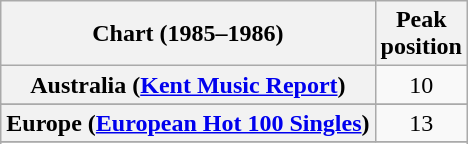<table class="wikitable sortable plainrowheaders" style="text-align:center">
<tr>
<th>Chart (1985–1986)</th>
<th>Peak<br>position</th>
</tr>
<tr>
<th scope="row">Australia (<a href='#'>Kent Music Report</a>)</th>
<td>10</td>
</tr>
<tr>
</tr>
<tr>
<th scope="row">Europe (<a href='#'>European Hot 100 Singles</a>)</th>
<td>13</td>
</tr>
<tr>
</tr>
<tr>
</tr>
<tr>
</tr>
<tr>
</tr>
<tr>
</tr>
<tr>
</tr>
<tr>
</tr>
<tr>
</tr>
<tr>
</tr>
<tr>
</tr>
</table>
